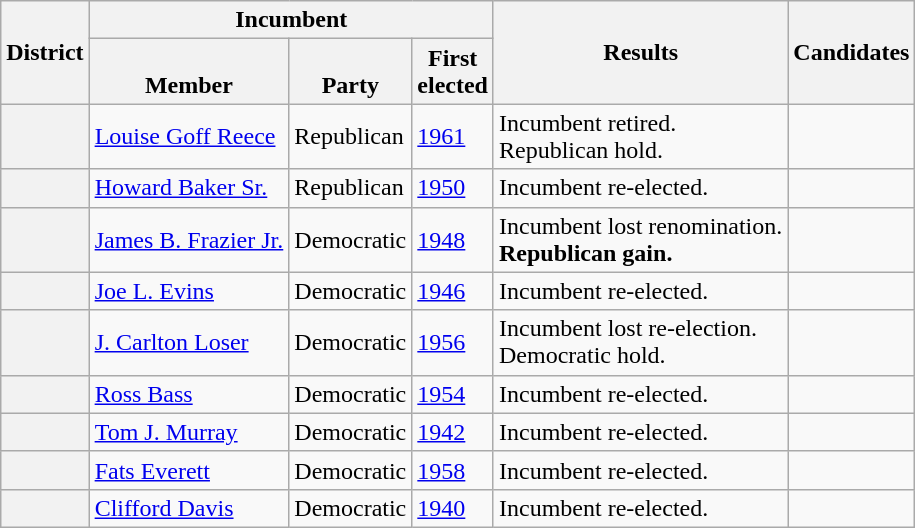<table class="wikitable sortable">
<tr>
<th rowspan=2>District</th>
<th colspan=3>Incumbent</th>
<th rowspan=2>Results</th>
<th rowspan=2 class="unsortable">Candidates</th>
</tr>
<tr valign=bottom>
<th>Member</th>
<th>Party</th>
<th>First<br>elected</th>
</tr>
<tr>
<th></th>
<td><a href='#'>Louise Goff Reece</a></td>
<td>Republican</td>
<td><a href='#'>1961 </a></td>
<td>Incumbent retired.<br>Republican hold.</td>
<td nowrap></td>
</tr>
<tr>
<th></th>
<td><a href='#'>Howard Baker Sr.</a></td>
<td>Republican</td>
<td><a href='#'>1950</a></td>
<td>Incumbent re-elected.</td>
<td nowrap></td>
</tr>
<tr>
<th></th>
<td><a href='#'>James B. Frazier Jr.</a></td>
<td>Democratic</td>
<td><a href='#'>1948</a></td>
<td>Incumbent lost renomination.<br><strong>Republican gain.</strong></td>
<td nowrap></td>
</tr>
<tr>
<th></th>
<td><a href='#'>Joe L. Evins</a></td>
<td>Democratic</td>
<td><a href='#'>1946</a></td>
<td>Incumbent re-elected.</td>
<td nowrap></td>
</tr>
<tr>
<th></th>
<td><a href='#'>J. Carlton Loser</a></td>
<td>Democratic</td>
<td><a href='#'>1956</a></td>
<td>Incumbent lost re-election.<br>Democratic hold.</td>
<td nowrap></td>
</tr>
<tr>
<th></th>
<td><a href='#'>Ross Bass</a></td>
<td>Democratic</td>
<td><a href='#'>1954</a></td>
<td>Incumbent re-elected.</td>
<td nowrap></td>
</tr>
<tr>
<th></th>
<td><a href='#'>Tom J. Murray</a></td>
<td>Democratic</td>
<td><a href='#'>1942</a></td>
<td>Incumbent re-elected.</td>
<td nowrap></td>
</tr>
<tr>
<th></th>
<td><a href='#'>Fats Everett</a></td>
<td>Democratic</td>
<td><a href='#'>1958</a></td>
<td>Incumbent re-elected.</td>
<td nowrap></td>
</tr>
<tr>
<th></th>
<td><a href='#'>Clifford Davis</a></td>
<td>Democratic</td>
<td><a href='#'>1940</a></td>
<td>Incumbent re-elected.</td>
<td nowrap></td>
</tr>
</table>
